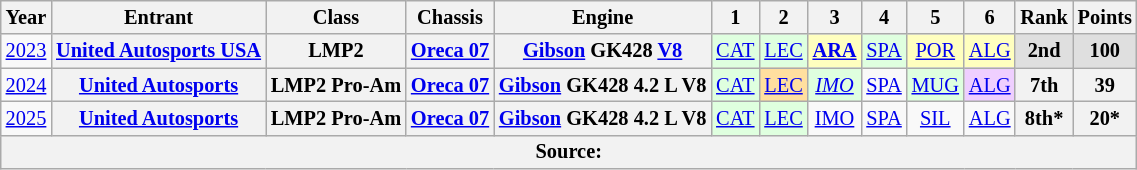<table class="wikitable" style="text-align:center; font-size:85%">
<tr>
<th>Year</th>
<th>Entrant</th>
<th>Class</th>
<th>Chassis</th>
<th>Engine</th>
<th>1</th>
<th>2</th>
<th>3</th>
<th>4</th>
<th>5</th>
<th>6</th>
<th>Rank</th>
<th>Points</th>
</tr>
<tr>
<td><a href='#'>2023</a></td>
<th nowrap><a href='#'>United Autosports USA</a></th>
<th>LMP2</th>
<th nowrap><a href='#'>Oreca 07</a></th>
<th nowrap><a href='#'>Gibson</a> GK428 <a href='#'>V8</a></th>
<td style="background:#DFFFDF;"><a href='#'>CAT</a><br></td>
<td style="background:#DFFFDF;"><a href='#'>LEC</a><br></td>
<td style="background:#FFFFBF;"><strong><a href='#'>ARA</a></strong><br></td>
<td style="background:#DFFFDF;"><a href='#'>SPA</a><br></td>
<td style="background:#FFFFBF;"><a href='#'>POR</a><br></td>
<td style="background:#FFFFBF;"><a href='#'>ALG</a><br></td>
<th style="background:#DFDFDF;">2nd</th>
<th style="background:#DFDFDF;">100</th>
</tr>
<tr>
<td><a href='#'>2024</a></td>
<th nowrap><a href='#'>United Autosports</a></th>
<th nowrap>LMP2 Pro-Am</th>
<th nowrap><a href='#'>Oreca 07</a></th>
<th nowrap><a href='#'>Gibson</a> GK428 4.2 L V8</th>
<td style="background:#DFFFDF;"><a href='#'>CAT</a><br></td>
<td style="background:#FFDF9F;"><a href='#'>LEC</a><br></td>
<td style="background:#DFFFDF;"><em><a href='#'>IMO</a></em><br></td>
<td><a href='#'>SPA</a></td>
<td style="background:#DFFFDF;"><a href='#'>MUG</a><br></td>
<td style="background:#EFCFFF;"><a href='#'>ALG</a><br></td>
<th>7th</th>
<th>39</th>
</tr>
<tr>
<td><a href='#'>2025</a></td>
<th><a href='#'>United Autosports</a></th>
<th>LMP2 Pro-Am</th>
<th><a href='#'>Oreca 07</a></th>
<th><a href='#'>Gibson</a> GK428 4.2 L V8</th>
<td style="background:#DFFFDF;"><a href='#'>CAT</a><br></td>
<td style="background:#DFFFDF;"><a href='#'>LEC</a><br></td>
<td style="background:#;"><a href='#'>IMO</a><br></td>
<td style="background:#;"><a href='#'>SPA</a><br></td>
<td style="background:#;"><a href='#'>SIL</a><br></td>
<td style="background:#;"><a href='#'>ALG</a><br></td>
<th>8th*</th>
<th>20*</th>
</tr>
<tr>
<th colspan="13">Source:</th>
</tr>
</table>
